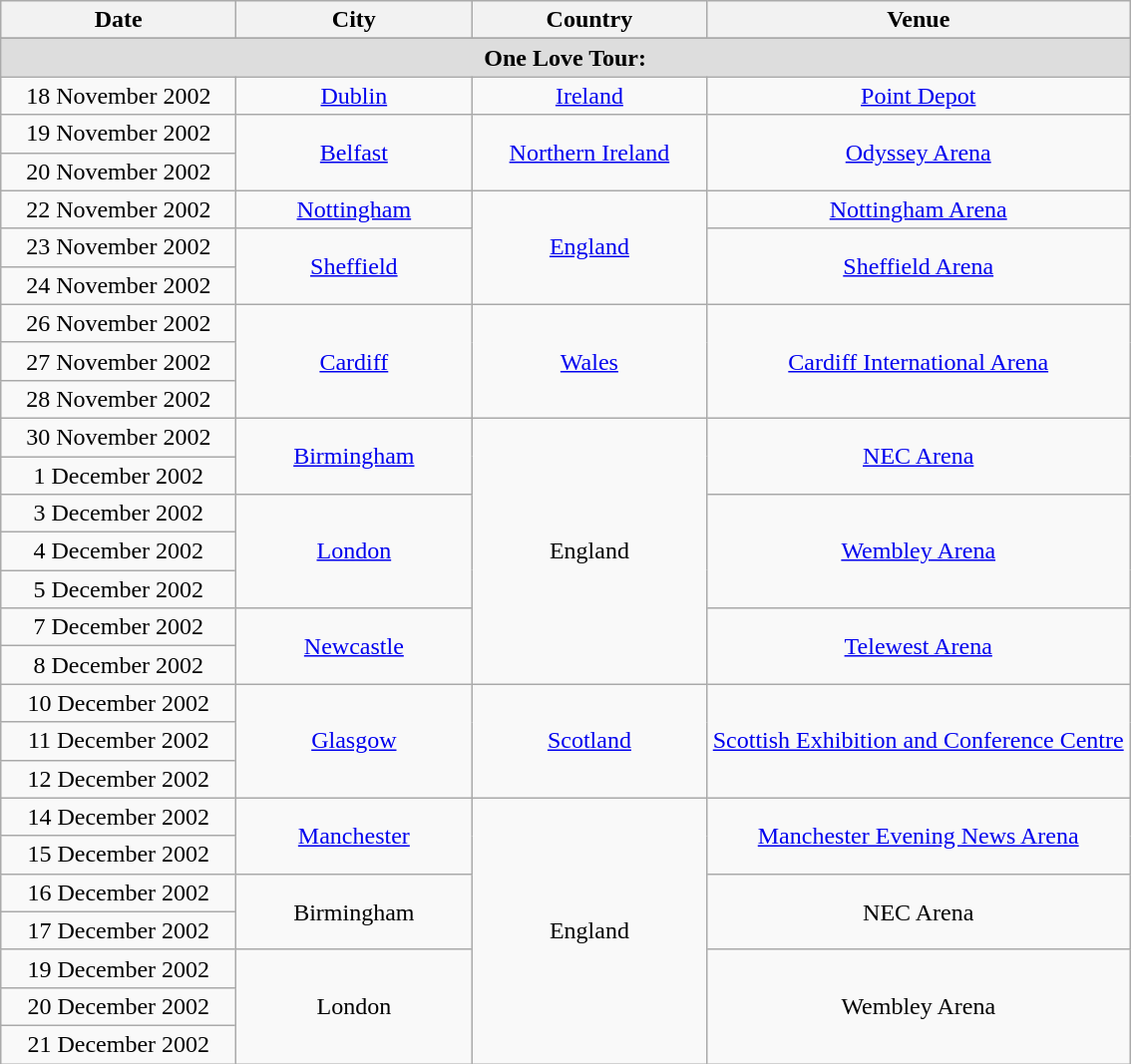<table class="wikitable" style="text-align:center;">
<tr>
<th width="150">Date</th>
<th width="150">City</th>
<th width="150">Country</th>
<th width="275">Venue</th>
</tr>
<tr>
</tr>
<tr style="background:#ddd;">
<td colspan="4"><strong>One Love Tour:</strong></td>
</tr>
<tr>
<td>18 November 2002</td>
<td><a href='#'>Dublin</a></td>
<td><a href='#'>Ireland</a></td>
<td><a href='#'>Point Depot</a></td>
</tr>
<tr>
<td>19 November 2002</td>
<td rowspan="2"><a href='#'>Belfast</a></td>
<td rowspan="2"><a href='#'>Northern Ireland</a></td>
<td rowspan="2"><a href='#'>Odyssey Arena</a></td>
</tr>
<tr>
<td>20 November 2002</td>
</tr>
<tr>
<td>22 November 2002</td>
<td><a href='#'>Nottingham</a></td>
<td rowspan="3"><a href='#'>England</a></td>
<td><a href='#'>Nottingham Arena</a></td>
</tr>
<tr>
<td>23 November 2002</td>
<td rowspan="2"><a href='#'>Sheffield</a></td>
<td rowspan="2"><a href='#'>Sheffield Arena</a></td>
</tr>
<tr>
<td>24 November 2002</td>
</tr>
<tr>
<td>26 November 2002</td>
<td rowspan="3"><a href='#'>Cardiff</a></td>
<td rowspan="3"><a href='#'>Wales</a></td>
<td rowspan="3"><a href='#'>Cardiff International Arena</a></td>
</tr>
<tr>
<td>27 November 2002</td>
</tr>
<tr>
<td>28 November 2002</td>
</tr>
<tr>
<td>30 November 2002</td>
<td rowspan="2"><a href='#'>Birmingham</a></td>
<td rowspan="7">England</td>
<td rowspan="2"><a href='#'>NEC Arena</a></td>
</tr>
<tr>
<td>1 December 2002</td>
</tr>
<tr>
<td>3 December 2002</td>
<td rowspan="3"><a href='#'>London</a></td>
<td rowspan="3"><a href='#'>Wembley Arena</a></td>
</tr>
<tr>
<td>4 December 2002</td>
</tr>
<tr>
<td>5 December 2002</td>
</tr>
<tr>
<td>7 December 2002</td>
<td rowspan="2"><a href='#'>Newcastle</a></td>
<td rowspan="2"><a href='#'>Telewest Arena</a></td>
</tr>
<tr>
<td>8 December 2002</td>
</tr>
<tr>
<td>10 December 2002</td>
<td rowspan="3"><a href='#'>Glasgow</a></td>
<td rowspan="3"><a href='#'>Scotland</a></td>
<td rowspan="3"><a href='#'>Scottish Exhibition and Conference Centre</a></td>
</tr>
<tr>
<td>11 December 2002</td>
</tr>
<tr>
<td>12 December 2002</td>
</tr>
<tr>
<td>14 December 2002</td>
<td rowspan="2"><a href='#'>Manchester</a></td>
<td rowspan="7">England</td>
<td rowspan="2"><a href='#'>Manchester Evening News Arena</a></td>
</tr>
<tr>
<td>15 December 2002</td>
</tr>
<tr>
<td>16 December 2002</td>
<td rowspan="2">Birmingham</td>
<td rowspan="2">NEC Arena</td>
</tr>
<tr>
<td>17 December 2002</td>
</tr>
<tr>
<td>19 December 2002</td>
<td rowspan="3">London</td>
<td rowspan="3">Wembley Arena</td>
</tr>
<tr>
<td>20 December 2002</td>
</tr>
<tr>
<td>21 December 2002</td>
</tr>
</table>
